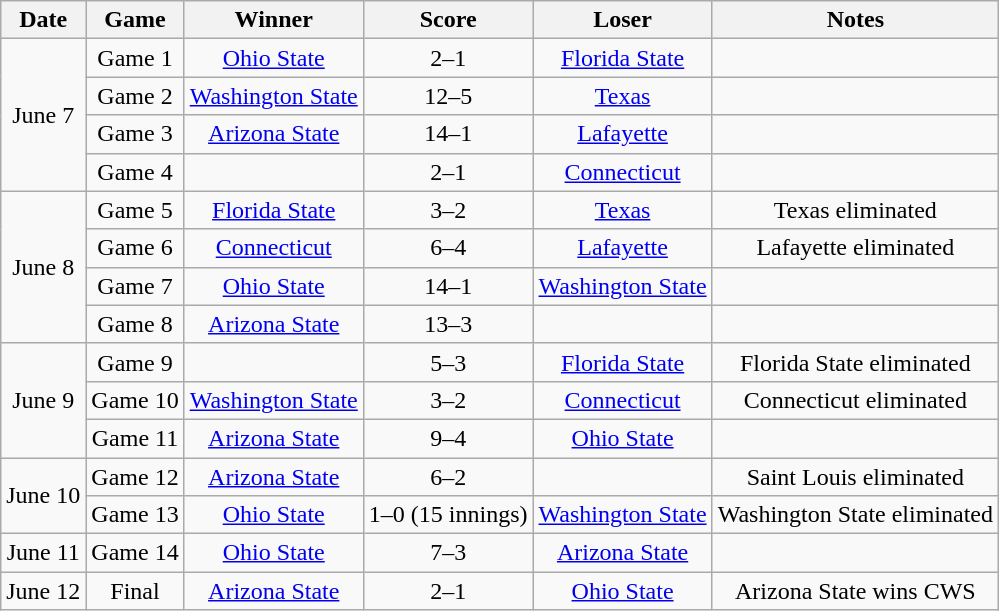<table class="wikitable">
<tr>
<th>Date</th>
<th>Game</th>
<th>Winner</th>
<th>Score</th>
<th>Loser</th>
<th>Notes</th>
</tr>
<tr align=center>
<td rowspan=4>June 7</td>
<td>Game 1</td>
<td><a href='#'>Ohio State</a></td>
<td>2–1</td>
<td><a href='#'>Florida State</a></td>
<td></td>
</tr>
<tr align=center>
<td>Game 2</td>
<td><a href='#'>Washington State</a></td>
<td>12–5</td>
<td><a href='#'>Texas</a></td>
<td></td>
</tr>
<tr align=center>
<td>Game 3</td>
<td><a href='#'>Arizona State</a></td>
<td>14–1</td>
<td><a href='#'>Lafayette</a></td>
<td></td>
</tr>
<tr align=center>
<td>Game 4</td>
<td></td>
<td>2–1</td>
<td><a href='#'>Connecticut</a></td>
<td></td>
</tr>
<tr align=center>
<td rowspan=4>June 8</td>
<td>Game 5</td>
<td><a href='#'>Florida State</a></td>
<td>3–2</td>
<td><a href='#'>Texas</a></td>
<td>Texas eliminated</td>
</tr>
<tr align=center>
<td>Game 6</td>
<td><a href='#'>Connecticut</a></td>
<td>6–4</td>
<td><a href='#'>Lafayette</a></td>
<td>Lafayette eliminated</td>
</tr>
<tr align=center>
<td>Game 7</td>
<td><a href='#'>Ohio State</a></td>
<td>14–1</td>
<td><a href='#'>Washington State</a></td>
<td></td>
</tr>
<tr align=center>
<td>Game 8</td>
<td><a href='#'>Arizona State</a></td>
<td>13–3</td>
<td></td>
<td></td>
</tr>
<tr align=center>
<td rowspan=3>June 9</td>
<td>Game 9</td>
<td></td>
<td>5–3</td>
<td><a href='#'>Florida State</a></td>
<td>Florida State eliminated</td>
</tr>
<tr align=center>
<td>Game 10</td>
<td><a href='#'>Washington State</a></td>
<td>3–2</td>
<td><a href='#'>Connecticut</a></td>
<td>Connecticut eliminated</td>
</tr>
<tr align=center>
<td>Game 11</td>
<td><a href='#'>Arizona State</a></td>
<td>9–4</td>
<td><a href='#'>Ohio State</a></td>
<td></td>
</tr>
<tr align=center>
<td rowspan=2>June 10</td>
<td>Game 12</td>
<td><a href='#'>Arizona State</a></td>
<td>6–2</td>
<td></td>
<td>Saint Louis eliminated</td>
</tr>
<tr align=center>
<td>Game 13</td>
<td><a href='#'>Ohio State</a></td>
<td>1–0 (15 innings)</td>
<td><a href='#'>Washington State</a></td>
<td>Washington State eliminated</td>
</tr>
<tr align=center>
<td>June 11</td>
<td>Game 14</td>
<td><a href='#'>Ohio State</a></td>
<td>7–3</td>
<td><a href='#'>Arizona State</a></td>
<td></td>
</tr>
<tr align=center>
<td>June 12</td>
<td>Final</td>
<td><a href='#'>Arizona State</a></td>
<td>2–1</td>
<td><a href='#'>Ohio State</a></td>
<td>Arizona State wins CWS</td>
</tr>
</table>
